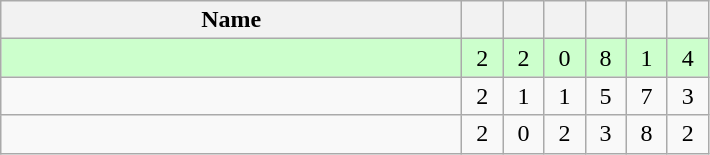<table class=wikitable style="text-align:center">
<tr>
<th width=300>Name</th>
<th width=20></th>
<th width=20></th>
<th width=20></th>
<th width=20></th>
<th width=20></th>
<th width=20></th>
</tr>
<tr style="background-color:#ccffcc;">
<td style="text-align:left;"></td>
<td>2</td>
<td>2</td>
<td>0</td>
<td>8</td>
<td>1</td>
<td>4</td>
</tr>
<tr>
<td style="text-align:left;"></td>
<td>2</td>
<td>1</td>
<td>1</td>
<td>5</td>
<td>7</td>
<td>3</td>
</tr>
<tr>
<td style="text-align:left;"></td>
<td>2</td>
<td>0</td>
<td>2</td>
<td>3</td>
<td>8</td>
<td>2</td>
</tr>
</table>
